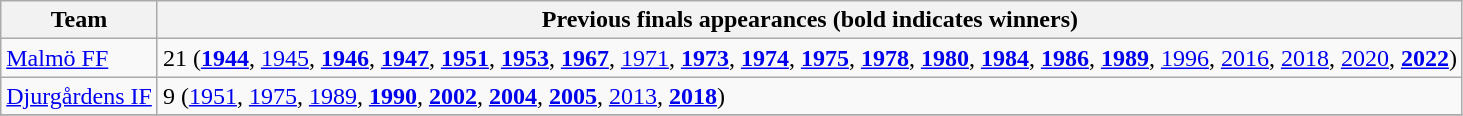<table class="wikitable">
<tr>
<th>Team</th>
<th>Previous finals appearances (bold indicates winners)</th>
</tr>
<tr>
<td><a href='#'>Malmö FF</a></td>
<td>21 (<strong><a href='#'>1944</a></strong>, <a href='#'>1945</a>, <strong><a href='#'>1946</a></strong>, <strong><a href='#'>1947</a></strong>, <strong><a href='#'>1951</a></strong>, <strong><a href='#'>1953</a></strong>, <strong><a href='#'>1967</a></strong>, <a href='#'>1971</a>, <strong><a href='#'>1973</a></strong>, <strong><a href='#'>1974</a></strong>, <strong><a href='#'>1975</a></strong>, <strong><a href='#'>1978</a></strong>, <strong><a href='#'>1980</a></strong>, <strong><a href='#'>1984</a></strong>, <strong><a href='#'>1986</a></strong>, <strong><a href='#'>1989</a></strong>, <a href='#'>1996</a>, <a href='#'>2016</a>, <a href='#'>2018</a>, <a href='#'>2020</a>, <strong><a href='#'>2022</a></strong>)</td>
</tr>
<tr>
<td><a href='#'>Djurgårdens IF</a></td>
<td>9 (<a href='#'>1951</a>, <a href='#'>1975</a>, <a href='#'>1989</a>, <strong><a href='#'>1990</a></strong>, <strong><a href='#'>2002</a></strong>, <strong><a href='#'>2004</a></strong>, <strong><a href='#'>2005</a></strong>, <a href='#'>2013</a>, <strong><a href='#'>2018</a></strong>)</td>
</tr>
<tr>
</tr>
</table>
